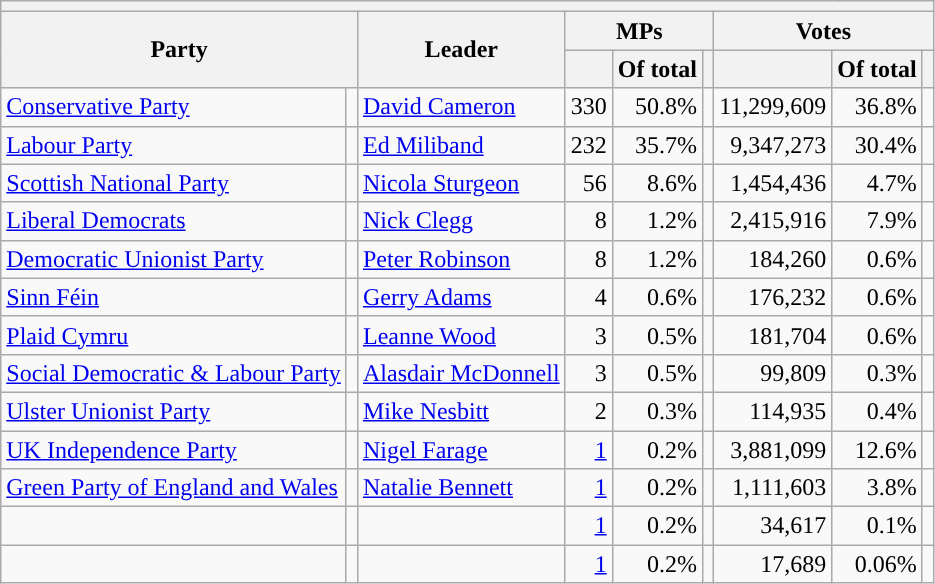<table class="wikitable sortable" style="text-align:right;">
<tr>
<th colspan="9"></th>
</tr>
<tr>
<th colspan=2 rowspan=2>Party</th>
<th rowspan=2>Leader</th>
<th colspan=3>MPs</th>
<th colspan=3>Votes</th>
</tr>
<tr>
<th></th>
<th>Of total</th>
<th class="unsortable"></th>
<th></th>
<th>Of total</th>
<th class="unsortable"></th>
</tr>
<tr>
<td style="text-align:left;"><a href='#'>Conservative Party</a></td>
<td style="color:inherit;background:"></td>
<td style="text-align:left;"><a href='#'>David Cameron</a></td>
<td>330</td>
<td>50.8%</td>
<td data-sort-value=""></td>
<td>11,299,609</td>
<td>36.8%</td>
<td></td>
</tr>
<tr>
<td style="text-align:left;"><a href='#'>Labour Party</a></td>
<td style="color:inherit;background:"></td>
<td style="text-align:left;"><a href='#'>Ed Miliband</a></td>
<td>232</td>
<td>35.7%</td>
<td data-sort-value=""></td>
<td>9,347,273</td>
<td>30.4%</td>
<td></td>
</tr>
<tr>
<td style="text-align:left;"><a href='#'>Scottish National Party</a></td>
<td style="color:inherit;background:"></td>
<td style="text-align:left;"><a href='#'>Nicola Sturgeon</a></td>
<td>56</td>
<td>8.6%</td>
<td data-sort-value=""></td>
<td>1,454,436</td>
<td>4.7%</td>
<td></td>
</tr>
<tr>
<td style="text-align:left;"><a href='#'>Liberal Democrats</a></td>
<td style="color:inherit;background:"></td>
<td style="text-align:left;"><a href='#'>Nick Clegg</a></td>
<td>8</td>
<td>1.2%</td>
<td data-sort-value=""></td>
<td>2,415,916</td>
<td>7.9%</td>
<td></td>
</tr>
<tr>
<td style="text-align:left;"><a href='#'>Democratic Unionist Party</a></td>
<td style="color:inherit;background:"></td>
<td style="text-align:left;"><a href='#'>Peter Robinson</a></td>
<td>8</td>
<td>1.2%</td>
<td data-sort-value=""></td>
<td>184,260</td>
<td>0.6%</td>
<td></td>
</tr>
<tr>
<td style="text-align:left;"><a href='#'>Sinn Féin</a></td>
<td style="color:inherit;background:"></td>
<td style="text-align:left;"><a href='#'>Gerry Adams</a></td>
<td>4</td>
<td>0.6%</td>
<td data-sort-value=""></td>
<td>176,232</td>
<td>0.6%</td>
<td></td>
</tr>
<tr>
<td style="text-align:left;"><a href='#'>Plaid Cymru</a></td>
<td style="color:inherit;background:"></td>
<td style="text-align:left;"><a href='#'>Leanne Wood</a></td>
<td>3</td>
<td>0.5%</td>
<td data-sort-value=""></td>
<td>181,704</td>
<td>0.6%</td>
<td></td>
</tr>
<tr>
<td style="text-align:left;"><a href='#'>Social Democratic & Labour Party</a></td>
<td style="color:inherit;background:"></td>
<td style="text-align:left;"><a href='#'>Alasdair McDonnell</a></td>
<td>3</td>
<td>0.5%</td>
<td data-sort-value=""></td>
<td>99,809</td>
<td>0.3%</td>
<td></td>
</tr>
<tr>
<td style="text-align:left;"><a href='#'>Ulster Unionist Party</a></td>
<td style="color:inherit;background:"></td>
<td style="text-align:left;"><a href='#'>Mike Nesbitt</a></td>
<td>2</td>
<td>0.3%</td>
<td data-sort-value=""></td>
<td>114,935</td>
<td>0.4%</td>
<td></td>
</tr>
<tr>
<td style="text-align:left;"><a href='#'>UK Independence Party</a></td>
<td style="color:inherit;background:"></td>
<td style="text-align:left;"><a href='#'>Nigel Farage</a></td>
<td><a href='#'>1</a></td>
<td>0.2%</td>
<td data-sort-value=""></td>
<td>3,881,099</td>
<td>12.6%</td>
<td></td>
</tr>
<tr>
<td style="text-align:left;"><a href='#'>Green Party of England and Wales</a></td>
<td style="color:inherit;background:"></td>
<td style="text-align:left;"><a href='#'>Natalie Bennett</a></td>
<td><a href='#'>1</a></td>
<td>0.2%</td>
<td data-sort-value=""></td>
<td>1,111,603</td>
<td>3.8%</td>
<td></td>
</tr>
<tr>
<td></td>
<td style="color:inherit;background:"></td>
<td style="text-align:left;"></td>
<td><a href='#'>1</a></td>
<td>0.2%</td>
<td data-sort-value=""></td>
<td>34,617</td>
<td>0.1%</td>
<td></td>
</tr>
<tr>
<td></td>
<td style="color:inherit;background:"></td>
<td style="text-align:left;"></td>
<td><a href='#'>1</a></td>
<td>0.2%</td>
<td data-sort-value=""></td>
<td>17,689</td>
<td>0.06%</td>
<td></td>
</tr>
</table>
